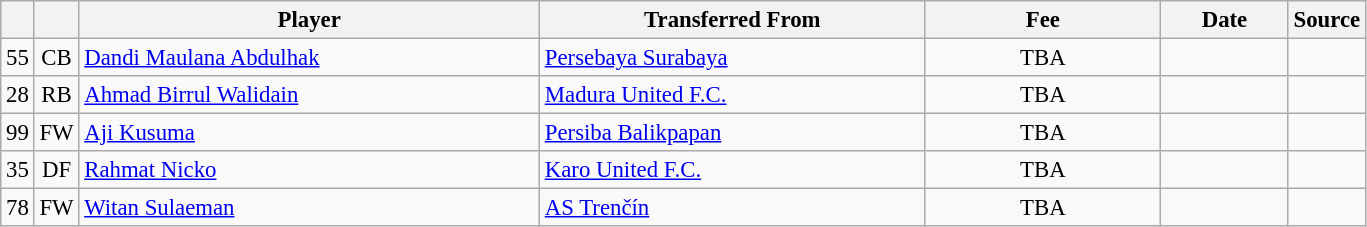<table class="wikitable plainrowheaders sortable" style="font-size:95%">
<tr>
<th></th>
<th></th>
<th scope="col" style="width:300px;">Player</th>
<th scope="col" style="width:250px;">Transferred From</th>
<th scope="col" style="width:150px;">Fee</th>
<th scope="col" style="width:78px;">Date</th>
<th>Source</th>
</tr>
<tr>
<td align=center>55</td>
<td align=center>CB</td>
<td> <a href='#'>Dandi Maulana Abdulhak</a></td>
<td> <a href='#'>Persebaya Surabaya</a></td>
<td align=center>TBA</td>
<td align=center></td>
<td align=center></td>
</tr>
<tr>
<td align=center>28</td>
<td align=center>RB</td>
<td> <a href='#'>Ahmad Birrul Walidain</a></td>
<td> <a href='#'>Madura United F.C.</a></td>
<td align=center>TBA</td>
<td align=center></td>
<td align=center></td>
</tr>
<tr>
<td align=center>99</td>
<td align=center>FW</td>
<td> <a href='#'>Aji Kusuma</a></td>
<td> <a href='#'>Persiba Balikpapan</a></td>
<td align=center>TBA</td>
<td align=center></td>
<td align=center></td>
</tr>
<tr>
<td align=center>35</td>
<td align=center>DF</td>
<td> <a href='#'>Rahmat Nicko</a></td>
<td> <a href='#'>Karo United F.C.</a></td>
<td align=center>TBA</td>
<td align=center></td>
<td align=center></td>
</tr>
<tr>
<td align=center>78</td>
<td align=center>FW</td>
<td> <a href='#'>Witan Sulaeman</a></td>
<td> <a href='#'>AS Trenčín</a></td>
<td align=center>TBA</td>
<td align=center></td>
<td align=center></td>
</tr>
</table>
